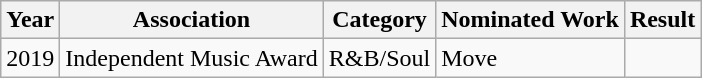<table class="wikitable">
<tr>
<th>Year</th>
<th>Association</th>
<th>Category</th>
<th>Nominated Work</th>
<th>Result</th>
</tr>
<tr>
<td>2019</td>
<td>Independent Music Award</td>
<td>R&B/Soul</td>
<td>Move</td>
<td></td>
</tr>
</table>
